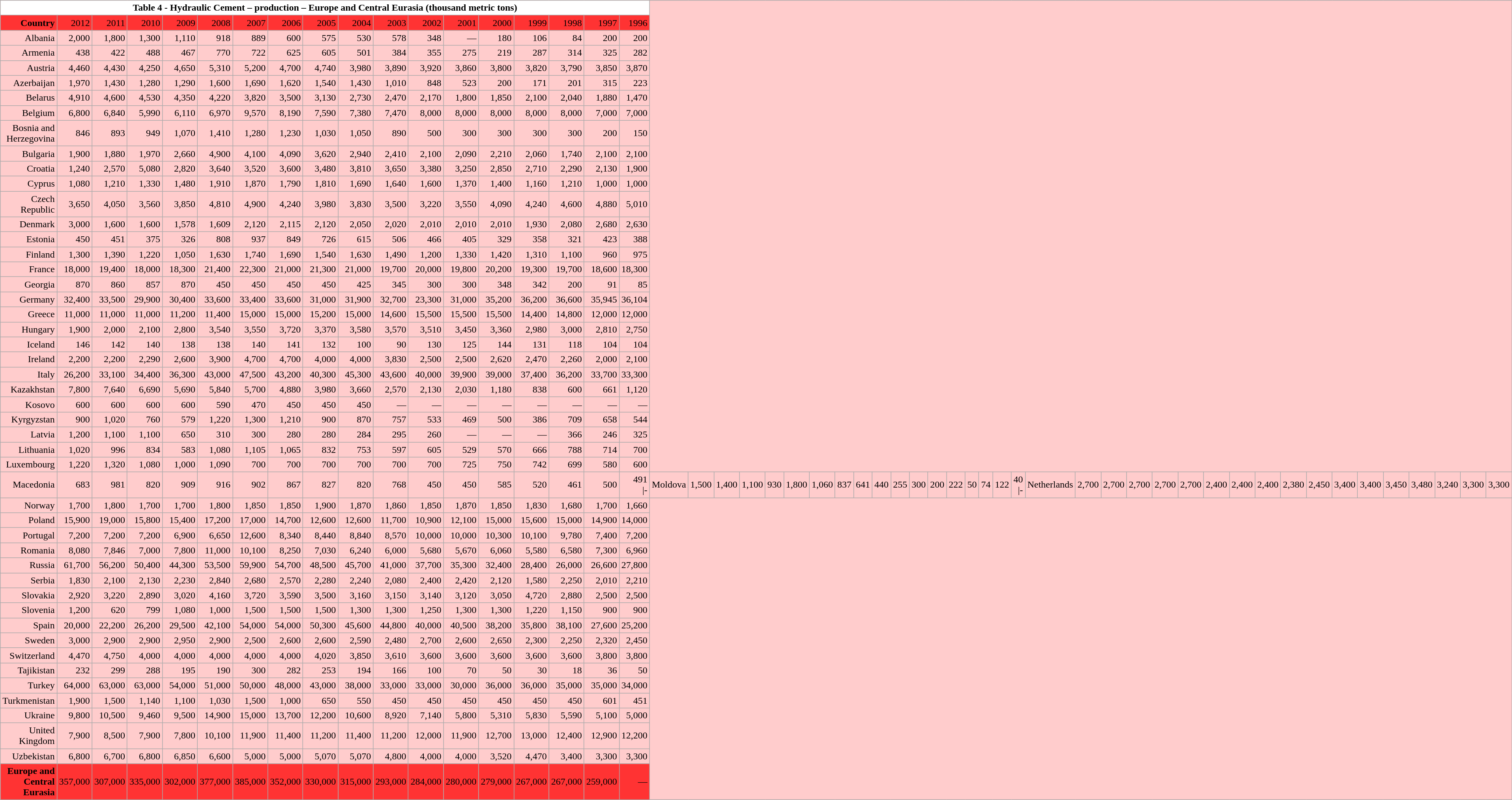<table class="wikitable sortable" style="background-color:#ffcccc; text-align:right;">
<tr>
<th style="background-color:white;" colspan=18>Table 4 - Hydraulic Cement – production – Europe and Central Eurasia (thousand metric tons)</th>
</tr>
<tr style="background-color:#ff3333;">
<td><strong>Country</strong></td>
<td>2012</td>
<td>2011</td>
<td>2010</td>
<td>2009</td>
<td>2008</td>
<td>2007</td>
<td>2006</td>
<td>2005</td>
<td>2004</td>
<td>2003</td>
<td>2002</td>
<td>2001</td>
<td>2000</td>
<td>1999</td>
<td>1998</td>
<td>1997</td>
<td>1996</td>
</tr>
<tr>
<td>Albania</td>
<td>2,000</td>
<td>1,800</td>
<td>1,300</td>
<td>1,110</td>
<td>918</td>
<td>889</td>
<td>600</td>
<td>575</td>
<td>530</td>
<td>578</td>
<td>348</td>
<td>—</td>
<td>180</td>
<td>106</td>
<td>84</td>
<td>200</td>
<td>200</td>
</tr>
<tr>
<td>Armenia</td>
<td>438</td>
<td>422</td>
<td>488</td>
<td>467</td>
<td>770</td>
<td>722</td>
<td>625</td>
<td>605</td>
<td>501</td>
<td>384</td>
<td>355</td>
<td>275</td>
<td>219</td>
<td>287</td>
<td>314</td>
<td>325</td>
<td>282</td>
</tr>
<tr>
<td>Austria</td>
<td>4,460</td>
<td>4,430</td>
<td>4,250</td>
<td>4,650</td>
<td>5,310</td>
<td>5,200</td>
<td>4,700</td>
<td>4,740</td>
<td>3,980</td>
<td>3,890</td>
<td>3,920</td>
<td>3,860</td>
<td>3,800</td>
<td>3,820</td>
<td>3,790</td>
<td>3,850</td>
<td>3,870</td>
</tr>
<tr>
<td>Azerbaijan</td>
<td>1,970</td>
<td>1,430</td>
<td>1,280</td>
<td>1,290</td>
<td>1,600</td>
<td>1,690</td>
<td>1,620</td>
<td>1,540</td>
<td>1,430</td>
<td>1,010</td>
<td>848</td>
<td>523</td>
<td>200</td>
<td>171</td>
<td>201</td>
<td>315</td>
<td>223</td>
</tr>
<tr>
<td>Belarus</td>
<td>4,910</td>
<td>4,600</td>
<td>4,530</td>
<td>4,350</td>
<td>4,220</td>
<td>3,820</td>
<td>3,500</td>
<td>3,130</td>
<td>2,730</td>
<td>2,470</td>
<td>2,170</td>
<td>1,800</td>
<td>1,850</td>
<td>2,100</td>
<td>2,040</td>
<td>1,880</td>
<td>1,470</td>
</tr>
<tr>
<td>Belgium</td>
<td>6,800</td>
<td>6,840</td>
<td>5,990</td>
<td>6,110</td>
<td>6,970</td>
<td>9,570</td>
<td>8,190</td>
<td>7,590</td>
<td>7,380</td>
<td>7,470</td>
<td>8,000</td>
<td>8,000</td>
<td>8,000</td>
<td>8,000</td>
<td>8,000</td>
<td>7,000</td>
<td>7,000</td>
</tr>
<tr>
<td>Bosnia and Herzegovina</td>
<td>846</td>
<td>893</td>
<td>949</td>
<td>1,070</td>
<td>1,410</td>
<td>1,280</td>
<td>1,230</td>
<td>1,030</td>
<td>1,050</td>
<td>890</td>
<td>500</td>
<td>300</td>
<td>300</td>
<td>300</td>
<td>300</td>
<td>200</td>
<td>150</td>
</tr>
<tr>
<td>Bulgaria</td>
<td>1,900</td>
<td>1,880</td>
<td>1,970</td>
<td>2,660</td>
<td>4,900</td>
<td>4,100</td>
<td>4,090</td>
<td>3,620</td>
<td>2,940</td>
<td>2,410</td>
<td>2,100</td>
<td>2,090</td>
<td>2,210</td>
<td>2,060</td>
<td>1,740</td>
<td>2,100</td>
<td>2,100</td>
</tr>
<tr>
<td>Croatia</td>
<td>1,240</td>
<td>2,570</td>
<td>5,080</td>
<td>2,820</td>
<td>3,640</td>
<td>3,520</td>
<td>3,600</td>
<td>3,480</td>
<td>3,810</td>
<td>3,650</td>
<td>3,380</td>
<td>3,250</td>
<td>2,850</td>
<td>2,710</td>
<td>2,290</td>
<td>2,130</td>
<td>1,900</td>
</tr>
<tr>
<td>Cyprus</td>
<td>1,080</td>
<td>1,210</td>
<td>1,330</td>
<td>1,480</td>
<td>1,910</td>
<td>1,870</td>
<td>1,790</td>
<td>1,810</td>
<td>1,690</td>
<td>1,640</td>
<td>1,600</td>
<td>1,370</td>
<td>1,400</td>
<td>1,160</td>
<td>1,210</td>
<td>1,000</td>
<td>1,000</td>
</tr>
<tr>
<td>Czech Republic</td>
<td>3,650</td>
<td>4,050</td>
<td>3,560</td>
<td>3,850</td>
<td>4,810</td>
<td>4,900</td>
<td>4,240</td>
<td>3,980</td>
<td>3,830</td>
<td>3,500</td>
<td>3,220</td>
<td>3,550</td>
<td>4,090</td>
<td>4,240</td>
<td>4,600</td>
<td>4,880</td>
<td>5,010</td>
</tr>
<tr>
<td>Denmark</td>
<td>3,000</td>
<td>1,600</td>
<td>1,600</td>
<td>1,578</td>
<td>1,609</td>
<td>2,120</td>
<td>2,115</td>
<td>2,120</td>
<td>2,050</td>
<td>2,020</td>
<td>2,010</td>
<td>2,010</td>
<td>2,010</td>
<td>1,930</td>
<td>2,080</td>
<td>2,680</td>
<td>2,630</td>
</tr>
<tr>
<td>Estonia</td>
<td>450</td>
<td>451</td>
<td>375</td>
<td>326</td>
<td>808</td>
<td>937</td>
<td>849</td>
<td>726</td>
<td>615</td>
<td>506</td>
<td>466</td>
<td>405</td>
<td>329</td>
<td>358</td>
<td>321</td>
<td>423</td>
<td>388</td>
</tr>
<tr>
<td>Finland</td>
<td>1,300</td>
<td>1,390</td>
<td>1,220</td>
<td>1,050</td>
<td>1,630</td>
<td>1,740</td>
<td>1,690</td>
<td>1,540</td>
<td>1,630</td>
<td>1,490</td>
<td>1,200</td>
<td>1,330</td>
<td>1,420</td>
<td>1,310</td>
<td>1,100</td>
<td>960</td>
<td>975</td>
</tr>
<tr>
<td>France</td>
<td>18,000</td>
<td>19,400</td>
<td>18,000</td>
<td>18,300</td>
<td>21,400</td>
<td>22,300</td>
<td>21,000</td>
<td>21,300</td>
<td>21,000</td>
<td>19,700</td>
<td>20,000</td>
<td>19,800</td>
<td>20,200</td>
<td>19,300</td>
<td>19,700</td>
<td>18,600</td>
<td>18,300</td>
</tr>
<tr>
<td>Georgia</td>
<td>870</td>
<td>860</td>
<td>857</td>
<td>870</td>
<td>450</td>
<td>450</td>
<td>450</td>
<td>450</td>
<td>425</td>
<td>345</td>
<td>300</td>
<td>300</td>
<td>348</td>
<td>342</td>
<td>200</td>
<td>91</td>
<td>85</td>
</tr>
<tr>
<td>Germany</td>
<td>32,400</td>
<td>33,500</td>
<td>29,900</td>
<td>30,400</td>
<td>33,600</td>
<td>33,400</td>
<td>33,600</td>
<td>31,000</td>
<td>31,900</td>
<td>32,700</td>
<td>23,300</td>
<td>31,000</td>
<td>35,200</td>
<td>36,200</td>
<td>36,600</td>
<td>35,945</td>
<td>36,104</td>
</tr>
<tr>
<td>Greece</td>
<td>11,000</td>
<td>11,000</td>
<td>11,000</td>
<td>11,200</td>
<td>11,400</td>
<td>15,000</td>
<td>15,000</td>
<td>15,200</td>
<td>15,000</td>
<td>14,600</td>
<td>15,500</td>
<td>15,500</td>
<td>15,500</td>
<td>14,400</td>
<td>14,800</td>
<td>12,000</td>
<td>12,000</td>
</tr>
<tr>
<td>Hungary</td>
<td>1,900</td>
<td>2,000</td>
<td>2,100</td>
<td>2,800</td>
<td>3,540</td>
<td>3,550</td>
<td>3,720</td>
<td>3,370</td>
<td>3,580</td>
<td>3,570</td>
<td>3,510</td>
<td>3,450</td>
<td>3,360</td>
<td>2,980</td>
<td>3,000</td>
<td>2,810</td>
<td>2,750</td>
</tr>
<tr>
<td>Iceland</td>
<td>146</td>
<td>142</td>
<td>140</td>
<td>138</td>
<td>138</td>
<td>140</td>
<td>141</td>
<td>132</td>
<td>100</td>
<td>90</td>
<td>130</td>
<td>125</td>
<td>144</td>
<td>131</td>
<td>118</td>
<td>104</td>
<td>104</td>
</tr>
<tr>
<td>Ireland</td>
<td>2,200</td>
<td>2,200</td>
<td>2,290</td>
<td>2,600</td>
<td>3,900</td>
<td>4,700</td>
<td>4,700</td>
<td>4,000</td>
<td>4,000</td>
<td>3,830</td>
<td>2,500</td>
<td>2,500</td>
<td>2,620</td>
<td>2,470</td>
<td>2,260</td>
<td>2,000</td>
<td>2,100</td>
</tr>
<tr>
<td>Italy</td>
<td>26,200</td>
<td>33,100</td>
<td>34,400</td>
<td>36,300</td>
<td>43,000</td>
<td>47,500</td>
<td>43,200</td>
<td>40,300</td>
<td>45,300</td>
<td>43,600</td>
<td>40,000</td>
<td>39,900</td>
<td>39,000</td>
<td>37,400</td>
<td>36,200</td>
<td>33,700</td>
<td>33,300</td>
</tr>
<tr>
<td>Kazakhstan</td>
<td>7,800</td>
<td>7,640</td>
<td>6,690</td>
<td>5,690</td>
<td>5,840</td>
<td>5,700</td>
<td>4,880</td>
<td>3,980</td>
<td>3,660</td>
<td>2,570</td>
<td>2,130</td>
<td>2,030</td>
<td>1,180</td>
<td>838</td>
<td>600</td>
<td>661</td>
<td>1,120</td>
</tr>
<tr>
<td>Kosovo</td>
<td>600</td>
<td>600</td>
<td>600</td>
<td>600</td>
<td>590</td>
<td>470</td>
<td>450</td>
<td>450</td>
<td>450</td>
<td>—</td>
<td>—</td>
<td>—</td>
<td>—</td>
<td>—</td>
<td>—</td>
<td>—</td>
<td>—</td>
</tr>
<tr>
<td>Kyrgyzstan</td>
<td>900</td>
<td>1,020</td>
<td>760</td>
<td>579</td>
<td>1,220</td>
<td>1,300</td>
<td>1,210</td>
<td>900</td>
<td>870</td>
<td>757</td>
<td>533</td>
<td>469</td>
<td>500</td>
<td>386</td>
<td>709</td>
<td>658</td>
<td>544</td>
</tr>
<tr>
<td>Latvia</td>
<td>1,200</td>
<td>1,100</td>
<td>1,100</td>
<td>650</td>
<td>310</td>
<td>300</td>
<td>280</td>
<td>280</td>
<td>284</td>
<td>295</td>
<td>260</td>
<td>—</td>
<td>—</td>
<td>—</td>
<td>366</td>
<td>246</td>
<td>325</td>
</tr>
<tr>
<td>Lithuania</td>
<td>1,020</td>
<td>996</td>
<td>834</td>
<td>583</td>
<td>1,080</td>
<td>1,105</td>
<td>1,065</td>
<td>832</td>
<td>753</td>
<td>597</td>
<td>605</td>
<td>529</td>
<td>570</td>
<td>666</td>
<td>788</td>
<td>714</td>
<td>700</td>
</tr>
<tr>
<td>Luxembourg</td>
<td>1,220</td>
<td>1,320</td>
<td>1,080</td>
<td>1,000</td>
<td>1,090</td>
<td>700</td>
<td>700</td>
<td>700</td>
<td>700</td>
<td>700</td>
<td>700</td>
<td>725</td>
<td>750</td>
<td>742</td>
<td>699</td>
<td>580</td>
<td>600</td>
</tr>
<tr>
<td>Macedonia</td>
<td>683</td>
<td>981</td>
<td>820</td>
<td>909</td>
<td>916</td>
<td>902</td>
<td>867</td>
<td>827</td>
<td>820</td>
<td>768</td>
<td>450</td>
<td>450</td>
<td>585</td>
<td>520</td>
<td>461</td>
<td>500</td>
<td>491<br>|-</td>
<td>Moldova</td>
<td>1,500</td>
<td>1,400</td>
<td>1,100</td>
<td>930</td>
<td>1,800</td>
<td>1,060</td>
<td>837</td>
<td>641</td>
<td>440</td>
<td>255</td>
<td>300</td>
<td>200</td>
<td>222</td>
<td>50</td>
<td>74</td>
<td>122</td>
<td>40<br>|-</td>
<td>Netherlands</td>
<td>2,700</td>
<td>2,700</td>
<td>2,700</td>
<td>2,700</td>
<td>2,700</td>
<td>2,400</td>
<td>2,400</td>
<td>2,400</td>
<td>2,380</td>
<td>2,450</td>
<td>3,400</td>
<td>3,400</td>
<td>3,450</td>
<td>3,480</td>
<td>3,240</td>
<td>3,300</td>
<td>3,300</td>
</tr>
<tr>
<td>Norway</td>
<td>1,700</td>
<td>1,800</td>
<td>1,700</td>
<td>1,700</td>
<td>1,800</td>
<td>1,850</td>
<td>1,850</td>
<td>1,900</td>
<td>1,870</td>
<td>1,860</td>
<td>1,850</td>
<td>1,870</td>
<td>1,850</td>
<td>1,830</td>
<td>1,680</td>
<td>1,700</td>
<td>1,660</td>
</tr>
<tr>
<td>Poland</td>
<td>15,900</td>
<td>19,000</td>
<td>15,800</td>
<td>15,400</td>
<td>17,200</td>
<td>17,000</td>
<td>14,700</td>
<td>12,600</td>
<td>12,600</td>
<td>11,700</td>
<td>10,900</td>
<td>12,100</td>
<td>15,000</td>
<td>15,600</td>
<td>15,000</td>
<td>14,900</td>
<td>14,000</td>
</tr>
<tr>
<td>Portugal</td>
<td>7,200</td>
<td>7,200</td>
<td>7,200</td>
<td>6,900</td>
<td>6,650</td>
<td>12,600</td>
<td>8,340</td>
<td>8,440</td>
<td>8,840</td>
<td>8,570</td>
<td>10,000</td>
<td>10,000</td>
<td>10,300</td>
<td>10,100</td>
<td>9,780</td>
<td>7,400</td>
<td>7,200</td>
</tr>
<tr>
<td>Romania</td>
<td>8,080</td>
<td>7,846</td>
<td>7,000</td>
<td>7,800</td>
<td>11,000</td>
<td>10,100</td>
<td>8,250</td>
<td>7,030</td>
<td>6,240</td>
<td>6,000</td>
<td>5,680</td>
<td>5,670</td>
<td>6,060</td>
<td>5,580</td>
<td>6,580</td>
<td>7,300</td>
<td>6,960</td>
</tr>
<tr>
<td>Russia</td>
<td>61,700</td>
<td>56,200</td>
<td>50,400</td>
<td>44,300</td>
<td>53,500</td>
<td>59,900</td>
<td>54,700</td>
<td>48,500</td>
<td>45,700</td>
<td>41,000</td>
<td>37,700</td>
<td>35,300</td>
<td>32,400</td>
<td>28,400</td>
<td>26,000</td>
<td>26,600</td>
<td>27,800</td>
</tr>
<tr>
<td>Serbia</td>
<td>1,830</td>
<td>2,100</td>
<td>2,130</td>
<td>2,230</td>
<td>2,840</td>
<td>2,680</td>
<td>2,570</td>
<td>2,280</td>
<td>2,240</td>
<td>2,080</td>
<td>2,400</td>
<td>2,420</td>
<td>2,120</td>
<td>1,580</td>
<td>2,250</td>
<td>2,010</td>
<td>2,210</td>
</tr>
<tr>
<td>Slovakia</td>
<td>2,920</td>
<td>3,220</td>
<td>2,890</td>
<td>3,020</td>
<td>4,160</td>
<td>3,720</td>
<td>3,590</td>
<td>3,500</td>
<td>3,160</td>
<td>3,150</td>
<td>3,140</td>
<td>3,120</td>
<td>3,050</td>
<td>4,720</td>
<td>2,880</td>
<td>2,500</td>
<td>2,500</td>
</tr>
<tr>
<td>Slovenia</td>
<td>1,200</td>
<td>620</td>
<td>799</td>
<td>1,080</td>
<td>1,000</td>
<td>1,500</td>
<td>1,500</td>
<td>1,500</td>
<td>1,300</td>
<td>1,300</td>
<td>1,250</td>
<td>1,300</td>
<td>1,300</td>
<td>1,220</td>
<td>1,150</td>
<td>900</td>
<td>900</td>
</tr>
<tr>
<td>Spain</td>
<td>20,000</td>
<td>22,200</td>
<td>26,200</td>
<td>29,500</td>
<td>42,100</td>
<td>54,000</td>
<td>54,000</td>
<td>50,300</td>
<td>45,600</td>
<td>44,800</td>
<td>40,000</td>
<td>40,500</td>
<td>38,200</td>
<td>35,800</td>
<td>38,100</td>
<td>27,600</td>
<td>25,200</td>
</tr>
<tr>
<td>Sweden</td>
<td>3,000</td>
<td>2,900</td>
<td>2,900</td>
<td>2,950</td>
<td>2,900</td>
<td>2,500</td>
<td>2,600</td>
<td>2,600</td>
<td>2,590</td>
<td>2,480</td>
<td>2,700</td>
<td>2,600</td>
<td>2,650</td>
<td>2,300</td>
<td>2,250</td>
<td>2,320</td>
<td>2,450</td>
</tr>
<tr>
<td>Switzerland</td>
<td>4,470</td>
<td>4,750</td>
<td>4,000</td>
<td>4,000</td>
<td>4,000</td>
<td>4,000</td>
<td>4,000</td>
<td>4,020</td>
<td>3,850</td>
<td>3,610</td>
<td>3,600</td>
<td>3,600</td>
<td>3,600</td>
<td>3,600</td>
<td>3,600</td>
<td>3,800</td>
<td>3,800</td>
</tr>
<tr>
<td>Tajikistan</td>
<td>232</td>
<td>299</td>
<td>288</td>
<td>195</td>
<td>190</td>
<td>300</td>
<td>282</td>
<td>253</td>
<td>194</td>
<td>166</td>
<td>100</td>
<td>70</td>
<td>50</td>
<td>30</td>
<td>18</td>
<td>36</td>
<td>50</td>
</tr>
<tr>
<td>Turkey</td>
<td>64,000</td>
<td>63,000</td>
<td>63,000</td>
<td>54,000</td>
<td>51,000</td>
<td>50,000</td>
<td>48,000</td>
<td>43,000</td>
<td>38,000</td>
<td>33,000</td>
<td>33,000</td>
<td>30,000</td>
<td>36,000</td>
<td>36,000</td>
<td>35,000</td>
<td>35,000</td>
<td>34,000</td>
</tr>
<tr>
<td>Turkmenistan</td>
<td>1,900</td>
<td>1,500</td>
<td>1,140</td>
<td>1,100</td>
<td>1,030</td>
<td>1,500</td>
<td>1,000</td>
<td>650</td>
<td>550</td>
<td>450</td>
<td>450</td>
<td>450</td>
<td>450</td>
<td>450</td>
<td>450</td>
<td>601</td>
<td>451</td>
</tr>
<tr>
<td>Ukraine</td>
<td>9,800</td>
<td>10,500</td>
<td>9,460</td>
<td>9,500</td>
<td>14,900</td>
<td>15,000</td>
<td>13,700</td>
<td>12,200</td>
<td>10,600</td>
<td>8,920</td>
<td>7,140</td>
<td>5,800</td>
<td>5,310</td>
<td>5,830</td>
<td>5,590</td>
<td>5,100</td>
<td>5,000</td>
</tr>
<tr>
<td>United Kingdom</td>
<td>7,900</td>
<td>8,500</td>
<td>7,900</td>
<td>7,800</td>
<td>10,100</td>
<td>11,900</td>
<td>11,400</td>
<td>11,200</td>
<td>11,400</td>
<td>11,200</td>
<td>12,000</td>
<td>11,900</td>
<td>12,700</td>
<td>13,000</td>
<td>12,400</td>
<td>12,900</td>
<td>12,200</td>
</tr>
<tr>
<td>Uzbekistan</td>
<td>6,800</td>
<td>6,700</td>
<td>6,800</td>
<td>6,850</td>
<td>6,600</td>
<td>5,000</td>
<td>5,000</td>
<td>5,070</td>
<td>5,070</td>
<td>4,800</td>
<td>4,000</td>
<td>4,000</td>
<td>3,520</td>
<td>4,470</td>
<td>3,400</td>
<td>3,300</td>
<td>3,300</td>
</tr>
<tr style="background-color:#ff3333;">
<td><strong>Europe and Central Eurasia</strong></td>
<td>357,000</td>
<td>307,000</td>
<td>335,000</td>
<td>302,000</td>
<td>377,000</td>
<td>385,000</td>
<td>352,000</td>
<td>330,000</td>
<td>315,000</td>
<td>293,000</td>
<td>284,000</td>
<td>280,000</td>
<td>279,000</td>
<td>267,000</td>
<td>267,000</td>
<td>259,000</td>
<td>—</td>
</tr>
</table>
